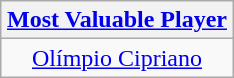<table class=wikitable style="text-align:center; margin:auto">
<tr>
<th><a href='#'>Most Valuable Player</a></th>
</tr>
<tr>
<td> <a href='#'>Olímpio Cipriano</a></td>
</tr>
</table>
